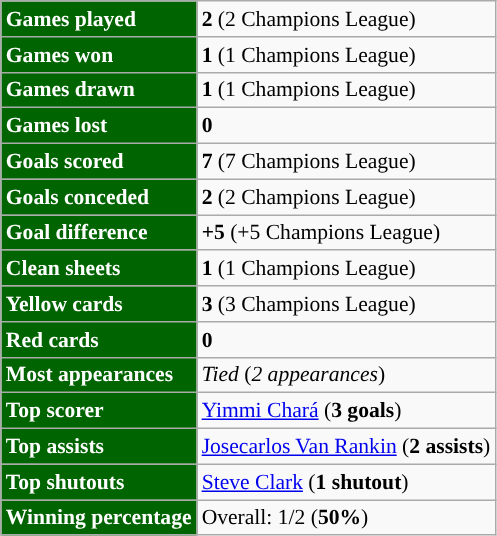<table class="wikitable sortable" style="font-size: 90%;">
<tr>
<td style="background:darkgreen; color:white;"><strong>Games played</strong></td>
<td><strong>2</strong> (2 Champions League)</td>
</tr>
<tr>
<td style="background:darkgreen; color:white;"><strong>Games won</strong></td>
<td><strong>1</strong> (1 Champions League)</td>
</tr>
<tr>
<td style="background:darkgreen; color:white;"><strong>Games drawn</strong></td>
<td><strong>1</strong> (1 Champions League)</td>
</tr>
<tr>
<td style="background:darkgreen; color:white;"><strong>Games lost</strong></td>
<td><strong>0</strong></td>
</tr>
<tr>
<td style="background:darkgreen; color:white;"><strong>Goals scored</strong></td>
<td><strong>7</strong> (7 Champions League)</td>
</tr>
<tr>
<td style="background:darkgreen; color:white;"><strong>Goals conceded</strong></td>
<td><strong>2</strong> (2 Champions League)</td>
</tr>
<tr>
<td style="background:darkgreen; color:white"><strong>Goal difference</strong></td>
<td><strong>+5</strong> (+5 Champions League)</td>
</tr>
<tr>
<td style="background:darkgreen; color:white;"><strong>Clean sheets</strong></td>
<td><strong>1</strong> (1 Champions League)</td>
</tr>
<tr>
<td style="background:darkgreen; color:white;"><strong>Yellow cards</strong></td>
<td><strong>3</strong> (3 Champions League)</td>
</tr>
<tr>
<td style="background:darkgreen; color:white;"><strong>Red cards</strong></td>
<td><strong>0</strong></td>
</tr>
<tr>
<td style="background:darkgreen; color:white;"><strong>Most appearances</strong></td>
<td><em>Tied</em> (<em>2 appearances</em>)</td>
</tr>
<tr>
<td style="background:darkgreen; color:white;"><strong>Top scorer</strong></td>
<td> <a href='#'>Yimmi Chará</a> (<strong>3 goals</strong>)</td>
</tr>
<tr>
<td style="background:darkgreen; color:white;"><strong>Top assists</strong></td>
<td> <a href='#'>Josecarlos Van Rankin</a> (<strong>2 assists</strong>)</td>
</tr>
<tr>
<td style="background:darkgreen; color:white;"><strong>Top shutouts</strong></td>
<td> <a href='#'>Steve Clark</a> (<strong>1 shutout</strong>)</td>
</tr>
<tr>
<td style="background:darkgreen; color:white;"><strong>Winning percentage</strong></td>
<td>Overall: 1/2 (<strong>50%</strong>)</td>
</tr>
</table>
